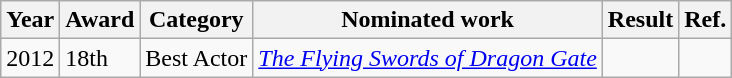<table class="wikitable">
<tr>
<th>Year</th>
<th>Award</th>
<th>Category</th>
<th>Nominated work</th>
<th>Result</th>
<th>Ref.</th>
</tr>
<tr>
<td>2012</td>
<td>18th</td>
<td>Best Actor</td>
<td><em><a href='#'>The Flying Swords of Dragon Gate</a></em></td>
<td></td>
<td></td>
</tr>
</table>
